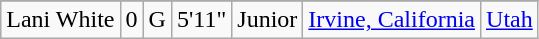<table class="wikitable sortable" border="1" style="text-align: center;">
<tr align=center>
</tr>
<tr>
<td>Lani White</td>
<td>0</td>
<td>G</td>
<td>5'11"</td>
<td>Junior</td>
<td><a href='#'>Irvine, California</a></td>
<td><a href='#'>Utah</a></td>
</tr>
</table>
